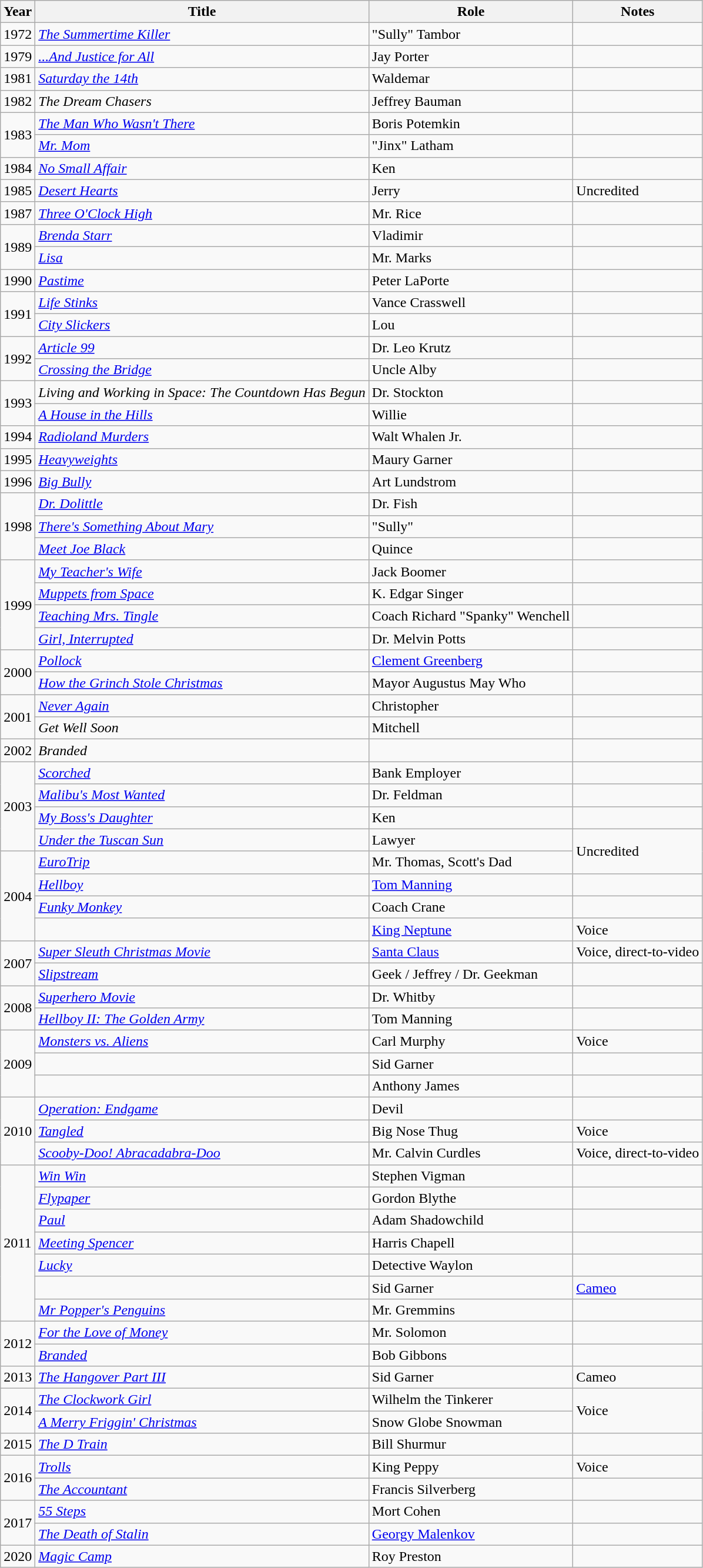<table class="wikitable sortable">
<tr>
<th>Year</th>
<th>Title</th>
<th>Role</th>
<th class="unsortable">Notes</th>
</tr>
<tr>
<td>1972</td>
<td><em><a href='#'>The Summertime Killer</a></em></td>
<td>"Sully" Tambor</td>
<td></td>
</tr>
<tr>
<td>1979</td>
<td><em><a href='#'>...And Justice for All</a></em></td>
<td>Jay Porter</td>
<td></td>
</tr>
<tr>
<td>1981</td>
<td><em><a href='#'>Saturday the 14th</a></em></td>
<td>Waldemar</td>
<td></td>
</tr>
<tr>
<td>1982</td>
<td><em>The Dream Chasers</em></td>
<td>Jeffrey Bauman</td>
<td></td>
</tr>
<tr>
<td rowspan="2">1983</td>
<td><em><a href='#'>The Man Who Wasn't There</a></em></td>
<td>Boris Potemkin</td>
<td></td>
</tr>
<tr>
<td><em><a href='#'>Mr. Mom</a></em></td>
<td>"Jinx" Latham</td>
<td></td>
</tr>
<tr>
<td>1984</td>
<td><em><a href='#'>No Small Affair</a></em></td>
<td>Ken</td>
<td></td>
</tr>
<tr>
<td>1985</td>
<td><em><a href='#'>Desert Hearts</a></em></td>
<td>Jerry</td>
<td>Uncredited</td>
</tr>
<tr>
<td>1987</td>
<td><em><a href='#'>Three O'Clock High</a></em></td>
<td>Mr. Rice</td>
<td></td>
</tr>
<tr>
<td rowspan="2">1989</td>
<td><em><a href='#'>Brenda Starr</a></em></td>
<td>Vladimir</td>
<td></td>
</tr>
<tr>
<td><em><a href='#'>Lisa</a></em></td>
<td>Mr. Marks</td>
<td></td>
</tr>
<tr>
<td>1990</td>
<td><em><a href='#'>Pastime</a></em></td>
<td>Peter LaPorte</td>
<td></td>
</tr>
<tr>
<td rowspan="2">1991</td>
<td><em><a href='#'>Life Stinks</a></em></td>
<td>Vance Crasswell</td>
<td></td>
</tr>
<tr>
<td><em><a href='#'>City Slickers</a></em></td>
<td>Lou</td>
<td></td>
</tr>
<tr>
<td rowspan="2">1992</td>
<td><em><a href='#'>Article 99</a></em></td>
<td>Dr. Leo Krutz</td>
<td></td>
</tr>
<tr>
<td><em><a href='#'>Crossing the Bridge</a></em></td>
<td>Uncle Alby</td>
<td></td>
</tr>
<tr>
<td rowspan="2">1993</td>
<td><em>Living and Working in Space: The Countdown Has Begun</em></td>
<td>Dr. Stockton</td>
<td></td>
</tr>
<tr>
<td><em><a href='#'>A House in the Hills</a></em></td>
<td>Willie</td>
<td></td>
</tr>
<tr>
<td>1994</td>
<td><em><a href='#'>Radioland Murders</a></em></td>
<td>Walt Whalen Jr.</td>
<td></td>
</tr>
<tr>
<td>1995</td>
<td><em><a href='#'>Heavyweights</a></em></td>
<td>Maury Garner</td>
<td></td>
</tr>
<tr>
<td>1996</td>
<td><em><a href='#'>Big Bully</a></em></td>
<td>Art Lundstrom</td>
<td></td>
</tr>
<tr>
<td rowspan="3">1998</td>
<td><em><a href='#'>Dr. Dolittle</a></em></td>
<td>Dr. Fish</td>
<td></td>
</tr>
<tr>
<td><em><a href='#'>There's Something About Mary</a></em></td>
<td>"Sully"</td>
<td></td>
</tr>
<tr>
<td><em><a href='#'>Meet Joe Black</a></em></td>
<td>Quince</td>
<td></td>
</tr>
<tr>
<td rowspan="4">1999</td>
<td><em><a href='#'>My Teacher's Wife</a></em></td>
<td>Jack Boomer</td>
<td></td>
</tr>
<tr>
<td><em><a href='#'>Muppets from Space</a></em></td>
<td>K. Edgar Singer</td>
<td></td>
</tr>
<tr>
<td><em><a href='#'>Teaching Mrs. Tingle</a></em></td>
<td>Coach Richard "Spanky" Wenchell</td>
<td></td>
</tr>
<tr>
<td><em><a href='#'>Girl, Interrupted</a></em></td>
<td>Dr. Melvin Potts</td>
<td></td>
</tr>
<tr>
<td rowspan="2">2000</td>
<td><em><a href='#'>Pollock</a></em></td>
<td><a href='#'>Clement Greenberg</a></td>
<td></td>
</tr>
<tr>
<td><em><a href='#'>How the Grinch Stole Christmas</a></em></td>
<td>Mayor Augustus May Who</td>
<td></td>
</tr>
<tr>
<td rowspan="2">2001</td>
<td><em><a href='#'>Never Again</a></em></td>
<td>Christopher</td>
<td></td>
</tr>
<tr>
<td><em>Get Well Soon</em></td>
<td>Mitchell</td>
<td></td>
</tr>
<tr>
<td>2002</td>
<td><em>Branded</em></td>
<td></td>
<td></td>
</tr>
<tr>
<td rowspan="4">2003</td>
<td><em><a href='#'>Scorched</a></em></td>
<td>Bank Employer</td>
<td></td>
</tr>
<tr>
<td><em><a href='#'>Malibu's Most Wanted</a></em></td>
<td>Dr. Feldman</td>
<td></td>
</tr>
<tr>
<td><em><a href='#'>My Boss's Daughter</a></em></td>
<td>Ken</td>
<td></td>
</tr>
<tr>
<td><em><a href='#'>Under the Tuscan Sun</a></em></td>
<td>Lawyer</td>
<td rowspan="2">Uncredited</td>
</tr>
<tr>
<td rowspan="4">2004</td>
<td><em><a href='#'>EuroTrip</a></em></td>
<td>Mr. Thomas, Scott's Dad</td>
</tr>
<tr>
<td><em><a href='#'>Hellboy</a></em></td>
<td><a href='#'>Tom Manning</a></td>
<td></td>
</tr>
<tr>
<td><em><a href='#'>Funky Monkey</a></em></td>
<td>Coach Crane</td>
<td></td>
</tr>
<tr>
<td><em></em></td>
<td><a href='#'>King Neptune</a></td>
<td>Voice</td>
</tr>
<tr>
<td rowspan="2">2007</td>
<td><em><a href='#'>Super Sleuth Christmas Movie</a></em></td>
<td><a href='#'>Santa Claus</a></td>
<td>Voice, direct-to-video</td>
</tr>
<tr>
<td><em><a href='#'>Slipstream</a></em></td>
<td>Geek / Jeffrey / Dr. Geekman</td>
<td></td>
</tr>
<tr>
<td rowspan="2">2008</td>
<td><em><a href='#'>Superhero Movie</a></em></td>
<td>Dr. Whitby</td>
<td></td>
</tr>
<tr>
<td><em><a href='#'>Hellboy II: The Golden Army</a></em></td>
<td>Tom Manning</td>
<td></td>
</tr>
<tr>
<td rowspan="3">2009</td>
<td><em><a href='#'>Monsters vs. Aliens</a></em></td>
<td>Carl Murphy</td>
<td>Voice</td>
</tr>
<tr>
<td><em></em></td>
<td>Sid Garner</td>
<td></td>
</tr>
<tr>
<td><em></em></td>
<td>Anthony James</td>
<td></td>
</tr>
<tr>
<td rowspan="3">2010</td>
<td><em><a href='#'>Operation: Endgame</a></em></td>
<td>Devil</td>
<td></td>
</tr>
<tr>
<td><em><a href='#'>Tangled</a></em></td>
<td>Big Nose Thug</td>
<td>Voice</td>
</tr>
<tr>
<td><em><a href='#'>Scooby-Doo! Abracadabra-Doo</a></em></td>
<td>Mr. Calvin Curdles</td>
<td>Voice, direct-to-video</td>
</tr>
<tr>
<td rowspan="7">2011</td>
<td><em><a href='#'>Win Win</a></em></td>
<td>Stephen Vigman</td>
<td></td>
</tr>
<tr>
<td><em><a href='#'>Flypaper</a></em></td>
<td>Gordon Blythe</td>
<td></td>
</tr>
<tr>
<td><em><a href='#'>Paul</a></em></td>
<td>Adam Shadowchild</td>
<td></td>
</tr>
<tr>
<td><em><a href='#'>Meeting Spencer</a></em></td>
<td>Harris Chapell</td>
<td></td>
</tr>
<tr>
<td><em><a href='#'>Lucky</a></em></td>
<td>Detective Waylon</td>
<td></td>
</tr>
<tr>
<td><em></em></td>
<td>Sid Garner</td>
<td><a href='#'>Cameo</a></td>
</tr>
<tr>
<td><em><a href='#'>Mr Popper's Penguins</a></em></td>
<td>Mr. Gremmins</td>
<td></td>
</tr>
<tr>
<td rowspan="2">2012</td>
<td><em><a href='#'>For the Love of Money</a></em></td>
<td>Mr. Solomon</td>
<td></td>
</tr>
<tr>
<td><em><a href='#'>Branded</a></em></td>
<td>Bob Gibbons</td>
<td></td>
</tr>
<tr>
<td>2013</td>
<td><em><a href='#'>The Hangover Part III</a></em></td>
<td>Sid Garner</td>
<td>Cameo</td>
</tr>
<tr>
<td rowspan="2">2014</td>
<td><em><a href='#'>The Clockwork Girl</a></em></td>
<td>Wilhelm the Tinkerer</td>
<td rowspan="2">Voice</td>
</tr>
<tr>
<td><em><a href='#'>A Merry Friggin' Christmas</a></em></td>
<td>Snow Globe Snowman</td>
</tr>
<tr>
<td>2015</td>
<td><em><a href='#'>The D Train</a></em></td>
<td>Bill Shurmur</td>
<td></td>
</tr>
<tr>
<td rowspan="2">2016</td>
<td><em><a href='#'>Trolls</a></em></td>
<td>King Peppy</td>
<td>Voice</td>
</tr>
<tr>
<td><em><a href='#'>The Accountant</a></em></td>
<td>Francis Silverberg</td>
<td></td>
</tr>
<tr>
<td rowspan="2">2017</td>
<td><em><a href='#'>55 Steps</a></em></td>
<td>Mort Cohen</td>
<td></td>
</tr>
<tr>
<td><em><a href='#'>The Death of Stalin</a></em></td>
<td><a href='#'>Georgy Malenkov</a></td>
<td></td>
</tr>
<tr>
<td>2020</td>
<td><em><a href='#'>Magic Camp</a></em></td>
<td>Roy Preston</td>
<td></td>
</tr>
</table>
